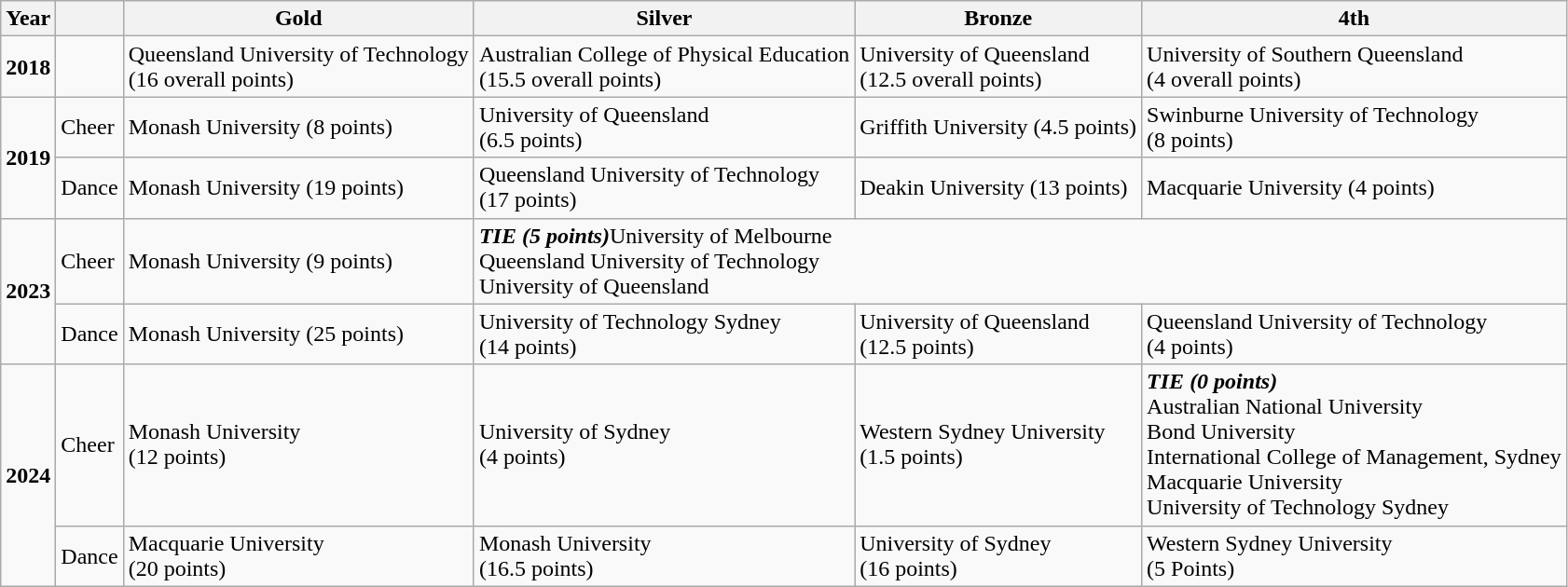<table class="wikitable">
<tr>
<th>Year</th>
<th></th>
<th>Gold</th>
<th>Silver</th>
<th>Bronze</th>
<th>4th</th>
</tr>
<tr>
<td><strong>2018</strong></td>
<td></td>
<td>Queensland University of Technology<br>(16 overall points)</td>
<td>Australian College of Physical Education<br>(15.5 overall points)</td>
<td>University of Queensland<br>(12.5 overall points)</td>
<td>University of Southern Queensland<br>(4 overall points)</td>
</tr>
<tr>
<td rowspan="2"><strong>2019</strong></td>
<td>Cheer</td>
<td>Monash University (8 points)</td>
<td>University of Queensland<br>(6.5 points)</td>
<td>Griffith University (4.5 points)</td>
<td>Swinburne University of Technology<br>(8 points)</td>
</tr>
<tr>
<td>Dance</td>
<td>Monash University (19 points)</td>
<td>Queensland University of Technology<br>(17 points)</td>
<td>Deakin University (13 points)</td>
<td>Macquarie University (4 points)</td>
</tr>
<tr>
<td rowspan="2"><strong>2023</strong></td>
<td>Cheer</td>
<td>Monash University (9 points)</td>
<td colspan="3"><strong><em>TIE  (5 points)</em></strong>University of Melbourne<br>Queensland University of Technology<br>University of Queensland</td>
</tr>
<tr>
<td>Dance</td>
<td>Monash University (25 points)</td>
<td>University of Technology Sydney<br>(14 points)</td>
<td>University of Queensland<br>(12.5 points)</td>
<td>Queensland University of Technology<br>(4 points)</td>
</tr>
<tr>
<td rowspan="2"><strong>2024</strong></td>
<td>Cheer</td>
<td>Monash University<br>(12 points)</td>
<td>University of Sydney<br>(4 points)</td>
<td>Western Sydney University<br>(1.5 points)</td>
<td><strong><em>TIE (0 points)</em></strong><br>Australian National University<br>Bond University<br>International College of Management, Sydney<br>Macquarie University<br>University of Technology Sydney</td>
</tr>
<tr>
<td>Dance</td>
<td>Macquarie University<br>(20 points)</td>
<td>Monash University<br>(16.5 points)</td>
<td>University of Sydney<br>(16 points)</td>
<td>Western Sydney University<br>(5 Points)</td>
</tr>
</table>
